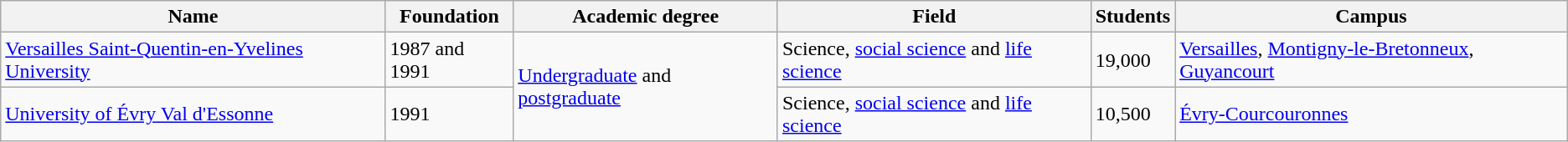<table class="wikitable sortable">
<tr>
<th>Name</th>
<th>Foundation</th>
<th>Academic degree</th>
<th>Field</th>
<th>Students</th>
<th>Campus</th>
</tr>
<tr>
<td><a href='#'>Versailles Saint-Quentin-en-Yvelines University</a></td>
<td>1987 and 1991</td>
<td rowspan="2"><a href='#'>Undergraduate</a> and <a href='#'>postgraduate</a></td>
<td>Science, <a href='#'>social science</a> and <a href='#'>life science</a></td>
<td>19,000</td>
<td><a href='#'>Versailles</a>, <a href='#'>Montigny-le-Bretonneux</a>, <a href='#'>Guyancourt</a></td>
</tr>
<tr>
<td><a href='#'>University of Évry Val d'Essonne</a></td>
<td>1991</td>
<td>Science, <a href='#'>social science</a> and <a href='#'>life science</a></td>
<td>10,500</td>
<td><a href='#'>Évry-Courcouronnes</a></td>
</tr>
</table>
